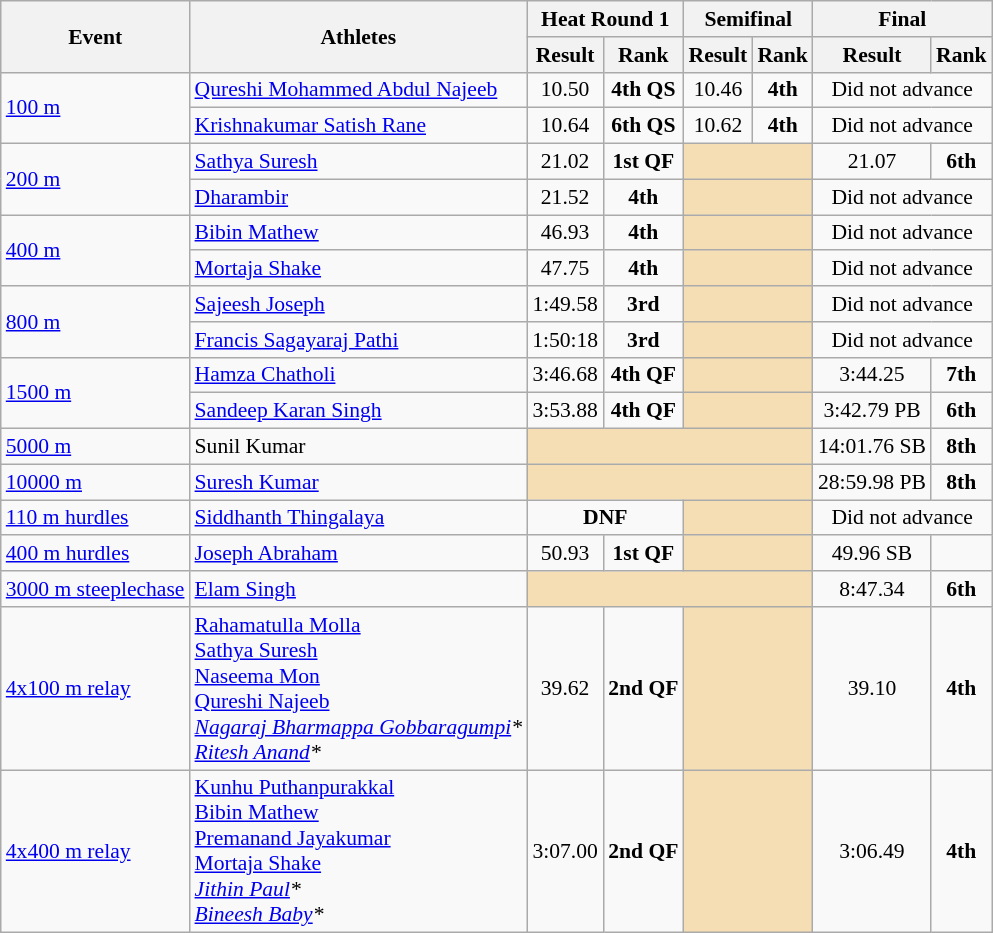<table class=wikitable style="font-size:90%">
<tr>
<th rowspan=2>Event</th>
<th rowspan=2>Athletes</th>
<th colspan=2>Heat Round 1</th>
<th colspan=2>Semifinal</th>
<th colspan=2>Final</th>
</tr>
<tr>
<th>Result</th>
<th>Rank</th>
<th>Result</th>
<th>Rank</th>
<th>Result</th>
<th>Rank</th>
</tr>
<tr>
<td rowspan=2><a href='#'>100 m</a></td>
<td><a href='#'>Qureshi Mohammed Abdul Najeeb</a></td>
<td align=center>10.50</td>
<td align=center><strong>4th QS</strong></td>
<td align=center>10.46</td>
<td align=center><strong>4th</strong></td>
<td align=center colspan="4">Did not advance</td>
</tr>
<tr>
<td><a href='#'>Krishnakumar Satish Rane</a></td>
<td align=center>10.64</td>
<td align=center><strong>6th QS</strong></td>
<td align=center>10.62</td>
<td align=center><strong>4th</strong></td>
<td align=center colspan="4">Did not advance</td>
</tr>
<tr>
<td rowspan=2><a href='#'>200 m</a></td>
<td><a href='#'>Sathya Suresh</a></td>
<td align=center>21.02</td>
<td align=center><strong>1st QF</strong></td>
<td colspan="2" style="text-align:center; background:wheat;"></td>
<td align=center>21.07</td>
<td align=center><strong>6th</strong></td>
</tr>
<tr>
<td><a href='#'>Dharambir</a></td>
<td align=center>21.52</td>
<td align=center><strong>4th</strong></td>
<td colspan="2" style="text-align:center; background:wheat;"></td>
<td align=center colspan="4">Did not advance</td>
</tr>
<tr>
<td rowspan=2><a href='#'>400 m</a></td>
<td><a href='#'>Bibin Mathew</a></td>
<td align=center>46.93</td>
<td align=center><strong>4th</strong></td>
<td colspan="2" style="text-align:center; background:wheat;"></td>
<td align=center colspan="4">Did not advance</td>
</tr>
<tr>
<td><a href='#'>Mortaja Shake</a></td>
<td align=center>47.75</td>
<td align=center><strong>4th</strong></td>
<td colspan="2" style="text-align:center; background:wheat;"></td>
<td align=center colspan="4">Did not advance</td>
</tr>
<tr>
<td rowspan=2><a href='#'>800 m</a></td>
<td><a href='#'>Sajeesh Joseph</a></td>
<td align=center>1:49.58</td>
<td align=center><strong>3rd</strong></td>
<td colspan="2" style="text-align:center; background:wheat;"></td>
<td align=center colspan="4">Did not advance</td>
</tr>
<tr>
<td><a href='#'>Francis Sagayaraj Pathi</a></td>
<td align=center>1:50:18</td>
<td align=center><strong>3rd</strong></td>
<td colspan="2" style="text-align:center; background:wheat;"></td>
<td align=center colspan="4">Did not advance</td>
</tr>
<tr>
<td rowspan=2><a href='#'>1500 m</a></td>
<td><a href='#'>Hamza Chatholi</a></td>
<td align=center>3:46.68</td>
<td align=center><strong>4th QF</strong></td>
<td colspan="2" style="text-align:center; background:wheat;"></td>
<td align=center>3:44.25</td>
<td align=center><strong>7th</strong></td>
</tr>
<tr>
<td><a href='#'>Sandeep Karan Singh</a></td>
<td align=center>3:53.88</td>
<td align=center><strong>4th QF</strong></td>
<td colspan="2" style="text-align:center; background:wheat;"></td>
<td align=center>3:42.79 PB</td>
<td align=center><strong>6th</strong></td>
</tr>
<tr>
<td><a href='#'>5000 m</a></td>
<td>Sunil Kumar</td>
<td colspan="4" style="text-align:center; background:wheat;"></td>
<td align=center>14:01.76 SB</td>
<td align=center><strong>8th</strong></td>
</tr>
<tr>
<td><a href='#'>10000 m</a></td>
<td><a href='#'>Suresh Kumar</a></td>
<td colspan="4" style="text-align:center; background:wheat;"></td>
<td align=center>28:59.98 PB</td>
<td align=center><strong>8th</strong></td>
</tr>
<tr>
<td><a href='#'>110 m hurdles</a></td>
<td><a href='#'>Siddhanth Thingalaya</a></td>
<td align=center colspan=2><strong>DNF</strong></td>
<td colspan="2" style="text-align:center; background:wheat;"></td>
<td align=center colspan="4">Did not advance</td>
</tr>
<tr>
<td><a href='#'>400 m hurdles</a></td>
<td><a href='#'>Joseph Abraham</a></td>
<td align=center>50.93</td>
<td align=center><strong>1st QF</strong></td>
<td colspan="2" style="text-align:center; background:wheat;"></td>
<td align=center>49.96 SB</td>
<td align=center></td>
</tr>
<tr>
<td><a href='#'>3000 m steeplechase</a></td>
<td><a href='#'>Elam Singh</a></td>
<td colspan="4" style="text-align:center; background:wheat;"></td>
<td align=center>8:47.34</td>
<td align=center><strong>6th</strong></td>
</tr>
<tr>
<td><a href='#'>4x100 m relay</a></td>
<td><a href='#'>Rahamatulla Molla</a><br><a href='#'>Sathya Suresh</a><br><a href='#'>Naseema Mon</a><br><a href='#'>Qureshi Najeeb</a><br><em><a href='#'>Nagaraj Bharmappa Gobbaragumpi</a>*<br><a href='#'>Ritesh Anand</a>*</em></td>
<td align=center>39.62</td>
<td align=center><strong>2nd QF</strong></td>
<td colspan="2" style="text-align:center; background:wheat;"></td>
<td align=center>39.10</td>
<td align=center><strong>4th</strong></td>
</tr>
<tr>
<td><a href='#'>4x400 m relay</a></td>
<td><a href='#'>Kunhu Puthanpurakkal</a><br><a href='#'>Bibin Mathew</a><br><a href='#'>Premanand Jayakumar</a><br><a href='#'>Mortaja Shake</a><br><em><a href='#'>Jithin Paul</a>*<br><a href='#'>Bineesh Baby</a>*</em></td>
<td align=center>3:07.00</td>
<td align=center><strong>2nd QF</strong></td>
<td colspan="2" style="text-align:center; background:wheat;"></td>
<td align=center>3:06.49</td>
<td align=center><strong>4th</strong></td>
</tr>
</table>
